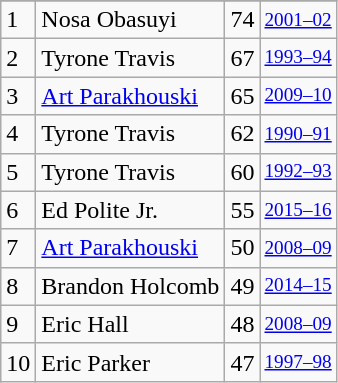<table class="wikitable">
<tr>
</tr>
<tr>
<td>1</td>
<td>Nosa Obasuyi</td>
<td>74</td>
<td style="font-size:80%;"><a href='#'>2001–02</a></td>
</tr>
<tr>
<td>2</td>
<td>Tyrone Travis</td>
<td>67</td>
<td style="font-size:80%;"><a href='#'>1993–94</a></td>
</tr>
<tr>
<td>3</td>
<td><a href='#'>Art Parakhouski</a></td>
<td>65</td>
<td style="font-size:80%;"><a href='#'>2009–10</a></td>
</tr>
<tr>
<td>4</td>
<td>Tyrone Travis</td>
<td>62</td>
<td style="font-size:80%;"><a href='#'>1990–91</a></td>
</tr>
<tr>
<td>5</td>
<td>Tyrone Travis</td>
<td>60</td>
<td style="font-size:80%;"><a href='#'>1992–93</a></td>
</tr>
<tr>
<td>6</td>
<td>Ed Polite Jr.</td>
<td>55</td>
<td style="font-size:80%;"><a href='#'>2015–16</a></td>
</tr>
<tr>
<td>7</td>
<td><a href='#'>Art Parakhouski</a></td>
<td>50</td>
<td style="font-size:80%;"><a href='#'>2008–09</a></td>
</tr>
<tr>
<td>8</td>
<td>Brandon Holcomb</td>
<td>49</td>
<td style="font-size:80%;"><a href='#'>2014–15</a></td>
</tr>
<tr>
<td>9</td>
<td>Eric Hall</td>
<td>48</td>
<td style="font-size:80%;"><a href='#'>2008–09</a></td>
</tr>
<tr>
<td>10</td>
<td>Eric Parker</td>
<td>47</td>
<td style="font-size:80%;"><a href='#'>1997–98</a></td>
</tr>
</table>
